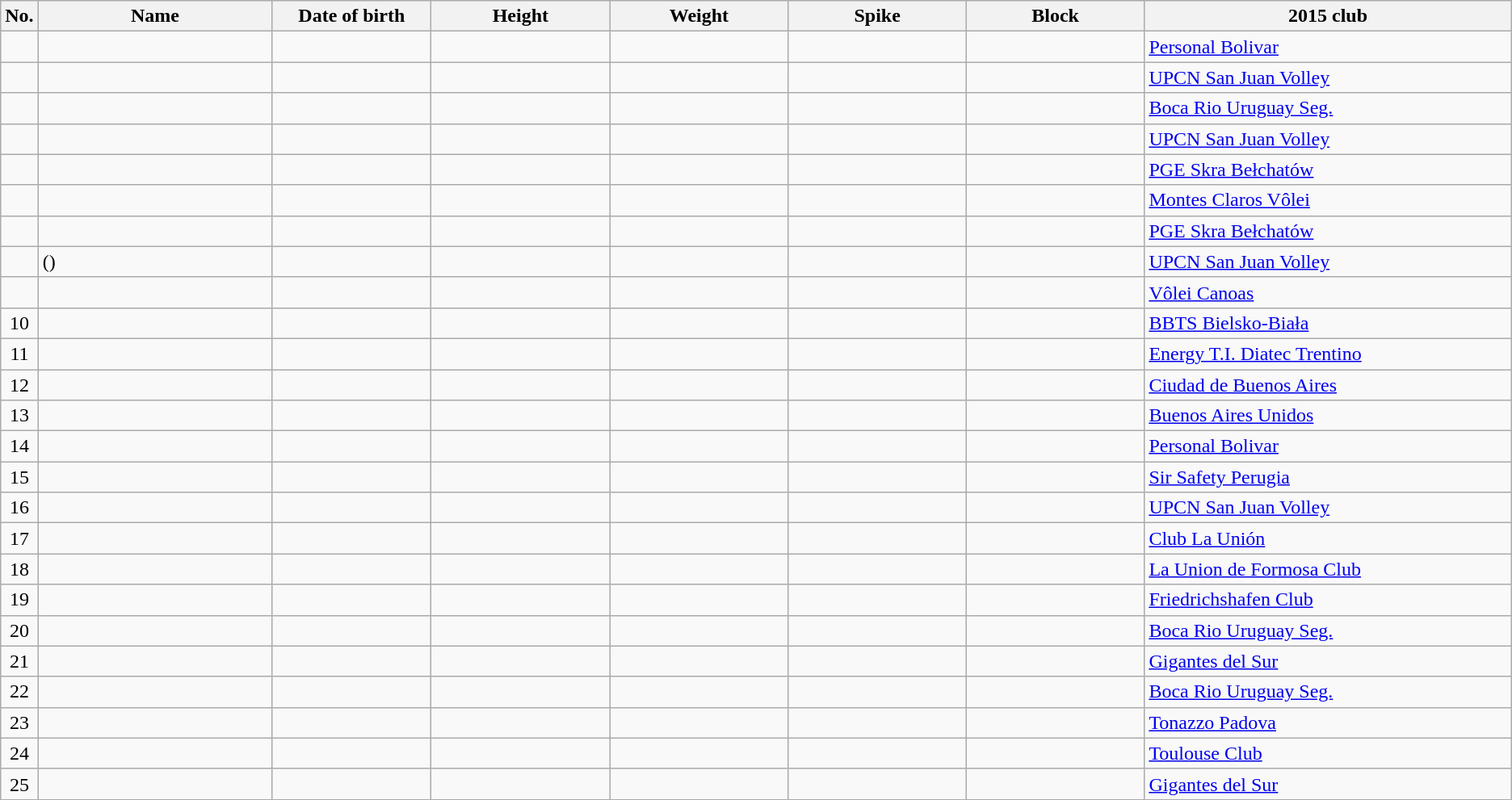<table class="wikitable sortable" style="font-size:100%; text-align:center;">
<tr>
<th>No.</th>
<th style="width:12em">Name</th>
<th style="width:8em">Date of birth</th>
<th style="width:9em">Height</th>
<th style="width:9em">Weight</th>
<th style="width:9em">Spike</th>
<th style="width:9em">Block</th>
<th style="width:19em">2015 club</th>
</tr>
<tr>
<td></td>
<td style="text-align:left;"></td>
<td style="text-align:right;"></td>
<td></td>
<td></td>
<td></td>
<td></td>
<td style="text-align:left;"> <a href='#'>Personal Bolivar</a></td>
</tr>
<tr>
<td></td>
<td align=left></td>
<td align=right></td>
<td></td>
<td></td>
<td></td>
<td></td>
<td align=left> <a href='#'>UPCN San Juan Volley</a></td>
</tr>
<tr>
<td></td>
<td align=left></td>
<td align=right></td>
<td></td>
<td></td>
<td></td>
<td></td>
<td align=left> <a href='#'>Boca Rio Uruguay Seg.</a></td>
</tr>
<tr>
<td></td>
<td align=left></td>
<td align=right></td>
<td></td>
<td></td>
<td></td>
<td></td>
<td align=left> <a href='#'>UPCN San Juan Volley</a></td>
</tr>
<tr>
<td></td>
<td align=left></td>
<td align=right></td>
<td></td>
<td></td>
<td></td>
<td></td>
<td align=left> <a href='#'>PGE Skra Bełchatów</a></td>
</tr>
<tr>
<td></td>
<td style="text-align:left;"></td>
<td style="text-align:right;"></td>
<td></td>
<td></td>
<td></td>
<td></td>
<td style="text-align:left;"> <a href='#'>Montes Claros Vôlei</a></td>
</tr>
<tr>
<td></td>
<td align=left></td>
<td align=right></td>
<td></td>
<td></td>
<td></td>
<td></td>
<td align=left> <a href='#'>PGE Skra Bełchatów</a></td>
</tr>
<tr>
<td></td>
<td align=left> ()</td>
<td align=right></td>
<td></td>
<td></td>
<td></td>
<td></td>
<td align=left> <a href='#'>UPCN San Juan Volley</a></td>
</tr>
<tr>
<td></td>
<td align=left></td>
<td align=right></td>
<td></td>
<td></td>
<td></td>
<td></td>
<td align=left> <a href='#'>Vôlei Canoas</a></td>
</tr>
<tr>
<td>10</td>
<td align=left></td>
<td align=right></td>
<td></td>
<td></td>
<td></td>
<td></td>
<td align=left> <a href='#'>BBTS Bielsko-Biała</a></td>
</tr>
<tr>
<td>11</td>
<td align=left></td>
<td align=right></td>
<td></td>
<td></td>
<td></td>
<td></td>
<td align=left> <a href='#'>Energy T.I. Diatec Trentino</a></td>
</tr>
<tr>
<td>12</td>
<td align=left></td>
<td align=right></td>
<td></td>
<td></td>
<td></td>
<td></td>
<td align=left> <a href='#'>Ciudad de Buenos Aires</a></td>
</tr>
<tr>
<td>13</td>
<td align=left></td>
<td align=right></td>
<td></td>
<td></td>
<td></td>
<td></td>
<td align=left> <a href='#'>Buenos Aires Unidos</a></td>
</tr>
<tr>
<td>14</td>
<td align=left></td>
<td align=right></td>
<td></td>
<td></td>
<td></td>
<td></td>
<td align=left> <a href='#'>Personal Bolivar</a></td>
</tr>
<tr>
<td>15</td>
<td align=left></td>
<td align=right></td>
<td></td>
<td></td>
<td></td>
<td></td>
<td align=left> <a href='#'>Sir Safety Perugia</a></td>
</tr>
<tr>
<td>16</td>
<td align=left></td>
<td align=right></td>
<td></td>
<td></td>
<td></td>
<td></td>
<td align=left> <a href='#'>UPCN San Juan Volley</a></td>
</tr>
<tr>
<td>17</td>
<td align=left></td>
<td align=right></td>
<td></td>
<td></td>
<td></td>
<td></td>
<td align=left> <a href='#'>Club La Unión</a></td>
</tr>
<tr>
<td>18</td>
<td align=left></td>
<td align=right></td>
<td></td>
<td></td>
<td></td>
<td></td>
<td align=left> <a href='#'>La Union de Formosa Club</a></td>
</tr>
<tr>
<td>19</td>
<td align=left></td>
<td align=right></td>
<td></td>
<td></td>
<td></td>
<td></td>
<td align=left> <a href='#'>Friedrichshafen Club</a></td>
</tr>
<tr>
<td>20</td>
<td align=left></td>
<td align=right></td>
<td></td>
<td></td>
<td></td>
<td></td>
<td align=left> <a href='#'>Boca Rio Uruguay Seg.</a></td>
</tr>
<tr>
<td>21</td>
<td align=left></td>
<td align=right></td>
<td></td>
<td></td>
<td></td>
<td></td>
<td align=left> <a href='#'>Gigantes del Sur</a></td>
</tr>
<tr>
<td>22</td>
<td align=left></td>
<td align=right></td>
<td></td>
<td></td>
<td></td>
<td></td>
<td align=left> <a href='#'>Boca Rio Uruguay Seg.</a></td>
</tr>
<tr>
<td>23</td>
<td align=left></td>
<td align=right></td>
<td></td>
<td></td>
<td></td>
<td></td>
<td align=left> <a href='#'>Tonazzo Padova</a></td>
</tr>
<tr>
<td>24</td>
<td align=left></td>
<td align=right></td>
<td></td>
<td></td>
<td></td>
<td></td>
<td align=left> <a href='#'>Toulouse Club</a></td>
</tr>
<tr>
<td>25</td>
<td align=left></td>
<td align=right></td>
<td></td>
<td></td>
<td></td>
<td></td>
<td align=left> <a href='#'>Gigantes del Sur</a></td>
</tr>
</table>
